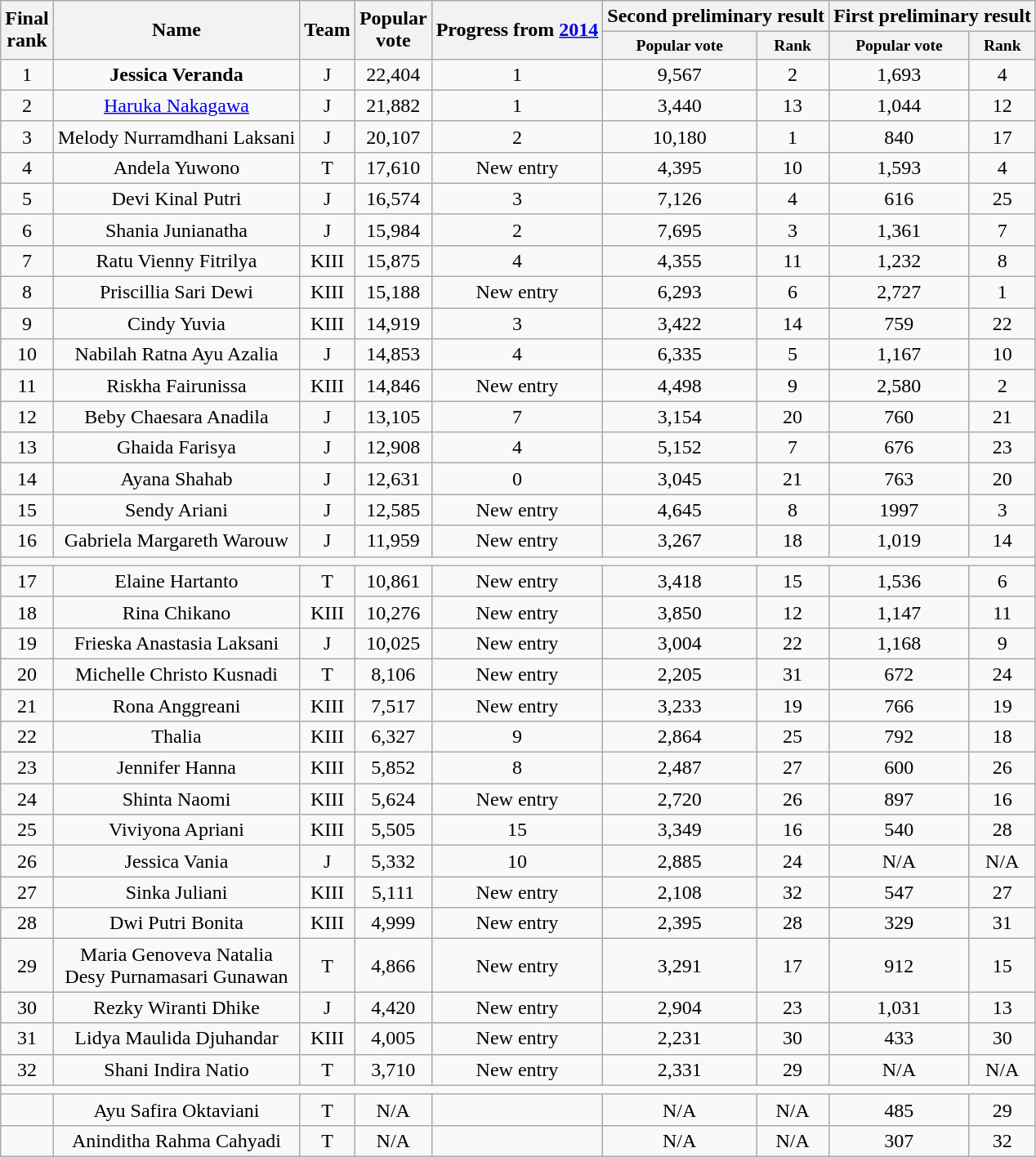<table class="wikitable sortable" style="text-align:center">
<tr>
<th rowspan="2">Final<br>rank</th>
<th rowspan="2">Name</th>
<th rowspan="2">Team</th>
<th rowspan="2">Popular<br>vote</th>
<th rowspan="2">Progress from <a href='#'>2014</a></th>
<th colspan="2">Second preliminary result</th>
<th colspan="2">First preliminary result</th>
</tr>
<tr style="font-size:small;text-align:center;" class="sortable wikitable">
<th>Popular vote</th>
<th>Rank</th>
<th>Popular vote</th>
<th>Rank</th>
</tr>
<tr>
<td>1</td>
<td><strong>Jessica Veranda</strong></td>
<td>J</td>
<td>22,404</td>
<td> 1</td>
<td>9,567</td>
<td>2</td>
<td>1,693</td>
<td>4</td>
</tr>
<tr>
<td>2</td>
<td><a href='#'>Haruka Nakagawa</a></td>
<td>J</td>
<td>21,882</td>
<td> 1</td>
<td>3,440</td>
<td>13</td>
<td>1,044</td>
<td>12</td>
</tr>
<tr>
<td>3</td>
<td>Melody Nurramdhani Laksani</td>
<td>J</td>
<td>20,107</td>
<td> 2</td>
<td>10,180</td>
<td>1</td>
<td>840</td>
<td>17</td>
</tr>
<tr>
<td>4</td>
<td>Andela Yuwono</td>
<td>T</td>
<td>17,610</td>
<td>New entry</td>
<td>4,395</td>
<td>10</td>
<td>1,593</td>
<td>4</td>
</tr>
<tr>
<td>5</td>
<td>Devi Kinal Putri</td>
<td>J</td>
<td>16,574</td>
<td> 3</td>
<td>7,126</td>
<td>4</td>
<td>616</td>
<td>25</td>
</tr>
<tr>
<td>6</td>
<td>Shania Junianatha</td>
<td>J</td>
<td>15,984</td>
<td> 2</td>
<td>7,695</td>
<td>3</td>
<td>1,361</td>
<td>7</td>
</tr>
<tr>
<td>7</td>
<td>Ratu Vienny Fitrilya</td>
<td>KIII</td>
<td>15,875</td>
<td> 4</td>
<td>4,355</td>
<td>11</td>
<td>1,232</td>
<td>8</td>
</tr>
<tr>
<td>8</td>
<td>Priscillia Sari Dewi</td>
<td>KIII</td>
<td>15,188</td>
<td>New entry</td>
<td>6,293</td>
<td>6</td>
<td>2,727</td>
<td>1</td>
</tr>
<tr>
<td>9</td>
<td>Cindy Yuvia</td>
<td>KIII</td>
<td>14,919</td>
<td> 3</td>
<td>3,422</td>
<td>14</td>
<td>759</td>
<td>22</td>
</tr>
<tr>
<td>10</td>
<td>Nabilah Ratna Ayu Azalia</td>
<td>J</td>
<td>14,853</td>
<td> 4</td>
<td>6,335</td>
<td>5</td>
<td>1,167</td>
<td>10</td>
</tr>
<tr>
<td>11</td>
<td>Riskha Fairunissa</td>
<td>KIII</td>
<td>14,846</td>
<td>New entry</td>
<td>4,498</td>
<td>9</td>
<td>2,580</td>
<td>2</td>
</tr>
<tr>
<td>12</td>
<td>Beby Chaesara Anadila</td>
<td>J</td>
<td>13,105</td>
<td> 7</td>
<td>3,154</td>
<td>20</td>
<td>760</td>
<td>21</td>
</tr>
<tr>
<td>13</td>
<td>Ghaida Farisya</td>
<td>J</td>
<td>12,908</td>
<td> 4</td>
<td>5,152</td>
<td>7</td>
<td>676</td>
<td>23</td>
</tr>
<tr>
<td>14</td>
<td>Ayana Shahab</td>
<td>J</td>
<td>12,631</td>
<td> 0</td>
<td>3,045</td>
<td>21</td>
<td>763</td>
<td>20</td>
</tr>
<tr>
<td>15</td>
<td>Sendy Ariani</td>
<td>J</td>
<td>12,585</td>
<td>New entry</td>
<td>4,645</td>
<td>8</td>
<td>1997</td>
<td>3</td>
</tr>
<tr>
<td>16</td>
<td>Gabriela Margareth Warouw</td>
<td>J</td>
<td>11,959</td>
<td>New entry</td>
<td>3,267</td>
<td>18</td>
<td>1,019</td>
<td>14</td>
</tr>
<tr>
<td colspan=9></td>
</tr>
<tr>
<td>17</td>
<td>Elaine Hartanto</td>
<td>T</td>
<td>10,861</td>
<td>New entry</td>
<td>3,418</td>
<td>15</td>
<td>1,536</td>
<td>6</td>
</tr>
<tr>
<td>18</td>
<td>Rina Chikano</td>
<td>KIII</td>
<td>10,276</td>
<td>New entry</td>
<td>3,850</td>
<td>12</td>
<td>1,147</td>
<td>11</td>
</tr>
<tr>
<td>19</td>
<td>Frieska Anastasia Laksani</td>
<td>J</td>
<td>10,025</td>
<td>New entry</td>
<td>3,004</td>
<td>22</td>
<td>1,168</td>
<td>9</td>
</tr>
<tr>
<td>20</td>
<td>Michelle Christo Kusnadi</td>
<td>T</td>
<td>8,106</td>
<td>New entry</td>
<td>2,205</td>
<td>31</td>
<td>672</td>
<td>24</td>
</tr>
<tr>
<td>21</td>
<td>Rona Anggreani</td>
<td>KIII</td>
<td>7,517</td>
<td>New entry</td>
<td>3,233</td>
<td>19</td>
<td>766</td>
<td>19</td>
</tr>
<tr>
<td>22</td>
<td>Thalia</td>
<td>KIII</td>
<td>6,327</td>
<td> 9</td>
<td>2,864</td>
<td>25</td>
<td>792</td>
<td>18</td>
</tr>
<tr>
<td>23</td>
<td>Jennifer Hanna</td>
<td>KIII</td>
<td>5,852</td>
<td> 8</td>
<td>2,487</td>
<td>27</td>
<td>600</td>
<td>26</td>
</tr>
<tr>
<td>24</td>
<td>Shinta Naomi</td>
<td>KIII</td>
<td>5,624</td>
<td>New entry</td>
<td>2,720</td>
<td>26</td>
<td>897</td>
<td>16</td>
</tr>
<tr>
<td>25</td>
<td>Viviyona Apriani</td>
<td>KIII</td>
<td>5,505</td>
<td> 15</td>
<td>3,349</td>
<td>16</td>
<td>540</td>
<td>28</td>
</tr>
<tr>
<td>26</td>
<td>Jessica Vania</td>
<td>J</td>
<td>5,332</td>
<td> 10</td>
<td>2,885</td>
<td>24</td>
<td>N/A</td>
<td>N/A</td>
</tr>
<tr>
<td>27</td>
<td>Sinka Juliani</td>
<td>KIII</td>
<td>5,111</td>
<td>New entry</td>
<td>2,108</td>
<td>32</td>
<td>547</td>
<td>27</td>
</tr>
<tr>
<td>28</td>
<td>Dwi Putri Bonita</td>
<td>KIII</td>
<td>4,999</td>
<td>New entry</td>
<td>2,395</td>
<td>28</td>
<td>329</td>
<td>31</td>
</tr>
<tr>
<td>29</td>
<td>Maria Genoveva Natalia<br>Desy Purnamasari Gunawan</td>
<td>T</td>
<td>4,866</td>
<td>New entry</td>
<td>3,291</td>
<td>17</td>
<td>912</td>
<td>15</td>
</tr>
<tr>
<td>30</td>
<td>Rezky Wiranti Dhike</td>
<td>J</td>
<td>4,420</td>
<td>New entry</td>
<td>2,904</td>
<td>23</td>
<td>1,031</td>
<td>13</td>
</tr>
<tr>
<td>31</td>
<td>Lidya Maulida Djuhandar</td>
<td>KIII</td>
<td>4,005</td>
<td>New entry</td>
<td>2,231</td>
<td>30</td>
<td>433</td>
<td>30</td>
</tr>
<tr>
<td>32</td>
<td>Shani Indira Natio</td>
<td>T</td>
<td>3,710</td>
<td>New entry</td>
<td>2,331</td>
<td>29</td>
<td>N/A</td>
<td>N/A</td>
</tr>
<tr>
<td colspan=9></td>
</tr>
<tr>
<td></td>
<td>Ayu Safira Oktaviani</td>
<td>T</td>
<td>N/A</td>
<td></td>
<td>N/A</td>
<td>N/A</td>
<td>485</td>
<td>29</td>
</tr>
<tr>
<td></td>
<td>Aninditha Rahma Cahyadi</td>
<td>T</td>
<td>N/A</td>
<td></td>
<td>N/A</td>
<td>N/A</td>
<td>307</td>
<td>32</td>
</tr>
</table>
